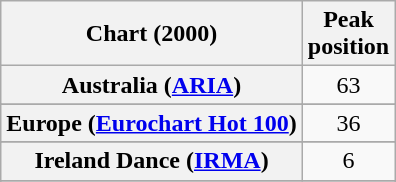<table class="wikitable sortable plainrowheaders" style="text-align:center">
<tr>
<th scope="col">Chart (2000)</th>
<th scope="col">Peak<br>position</th>
</tr>
<tr>
<th scope="row">Australia (<a href='#'>ARIA</a>)</th>
<td>63</td>
</tr>
<tr>
</tr>
<tr>
</tr>
<tr>
<th scope="row">Europe (<a href='#'>Eurochart Hot 100</a>)</th>
<td>36</td>
</tr>
<tr>
</tr>
<tr>
</tr>
<tr>
<th scope="row">Ireland Dance (<a href='#'>IRMA</a>)</th>
<td>6</td>
</tr>
<tr>
</tr>
<tr>
</tr>
<tr>
</tr>
<tr>
</tr>
<tr>
</tr>
<tr>
</tr>
<tr>
</tr>
<tr>
</tr>
<tr>
</tr>
<tr>
</tr>
</table>
